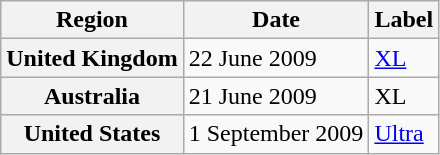<table class="wikitable plainrowheaders">
<tr>
<th>Region</th>
<th>Date</th>
<th>Label</th>
</tr>
<tr>
<th scope="row">United Kingdom</th>
<td>22 June 2009</td>
<td><a href='#'>XL</a></td>
</tr>
<tr>
<th scope="row">Australia</th>
<td>21 June 2009</td>
<td>XL</td>
</tr>
<tr>
<th scope="row">United States</th>
<td>1 September 2009</td>
<td><a href='#'>Ultra</a></td>
</tr>
</table>
